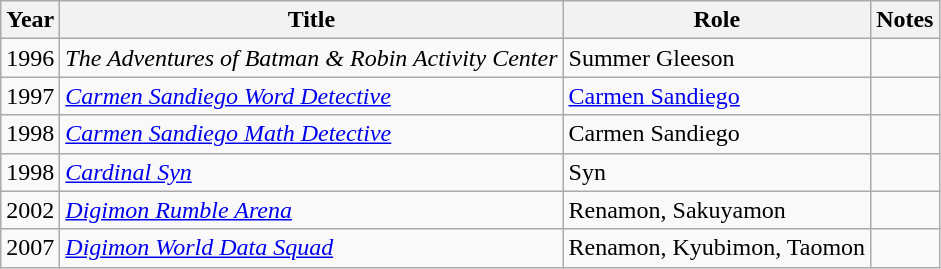<table class="wikitable sortable">
<tr>
<th>Year</th>
<th>Title</th>
<th>Role</th>
<th>Notes</th>
</tr>
<tr>
<td>1996</td>
<td><em>The Adventures of Batman & Robin Activity Center</em></td>
<td>Summer Gleeson</td>
<td></td>
</tr>
<tr>
<td>1997</td>
<td><em><a href='#'>Carmen Sandiego Word Detective</a></em></td>
<td><a href='#'>Carmen Sandiego</a></td>
<td></td>
</tr>
<tr>
<td>1998</td>
<td><em><a href='#'>Carmen Sandiego Math Detective</a></em></td>
<td>Carmen Sandiego</td>
<td></td>
</tr>
<tr>
<td>1998</td>
<td><em><a href='#'>Cardinal Syn</a></em></td>
<td>Syn</td>
<td></td>
</tr>
<tr>
<td>2002</td>
<td><em><a href='#'>Digimon Rumble Arena</a></em></td>
<td>Renamon, Sakuyamon</td>
<td></td>
</tr>
<tr>
<td>2007</td>
<td><em><a href='#'>Digimon World Data Squad</a></em></td>
<td>Renamon, Kyubimon, Taomon</td>
<td></td>
</tr>
</table>
